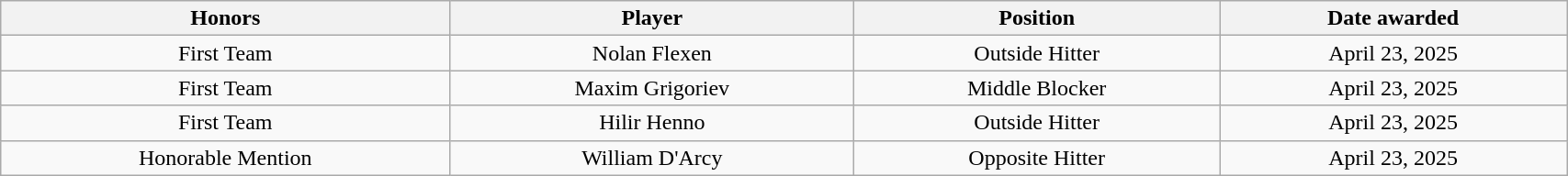<table class="wikitable" style="width: 90%;text-align: center;">
<tr>
<th style=>Honors</th>
<th style=>Player</th>
<th style=>Position</th>
<th style=>Date awarded</th>
</tr>
<tr align="center">
<td rowspan="1">First Team</td>
<td>Nolan Flexen</td>
<td>Outside Hitter</td>
<td>April 23, 2025</td>
</tr>
<tr align="center">
<td rowspan="1">First Team</td>
<td>Maxim Grigoriev</td>
<td>Middle Blocker</td>
<td>April 23, 2025</td>
</tr>
<tr align="center">
<td rowspan="1">First Team</td>
<td>Hilir Henno</td>
<td>Outside Hitter</td>
<td>April 23, 2025</td>
</tr>
<tr align="center">
<td rowspan="1">Honorable Mention</td>
<td>William D'Arcy</td>
<td>Opposite Hitter</td>
<td>April 23, 2025</td>
</tr>
</table>
